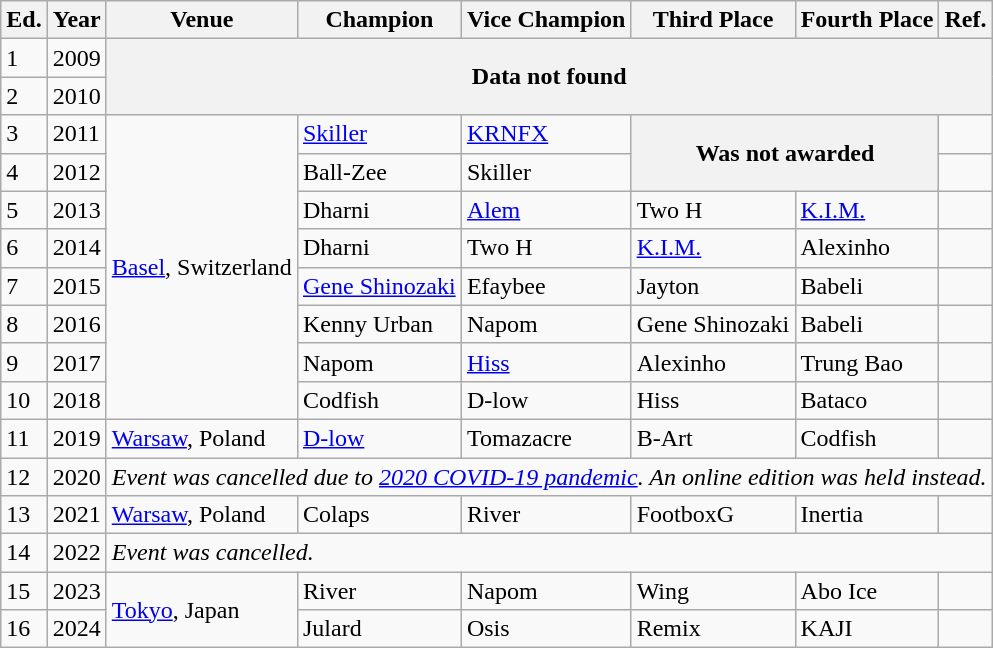<table class="wikitable" style="text-align: left">
<tr>
<th>Ed.</th>
<th>Year</th>
<th>Venue</th>
<th>Champion</th>
<th>Vice Champion</th>
<th>Third Place</th>
<th>Fourth Place</th>
<th>Ref.</th>
</tr>
<tr>
<td>1</td>
<td>2009</td>
<th colspan=6 rowspan=2>Data not found</th>
</tr>
<tr>
<td>2</td>
<td>2010</td>
</tr>
<tr>
<td>3</td>
<td>2011</td>
<td rowspan=8><a href='#'>Basel</a>, Switzerland</td>
<td> <a href='#'>Skiller</a></td>
<td> <a href='#'>KRNFX</a></td>
<th colspan=2 rowspan=2>Was not awarded</th>
<td></td>
</tr>
<tr>
<td>4</td>
<td>2012</td>
<td> Ball-Zee</td>
<td> Skiller</td>
<td></td>
</tr>
<tr>
<td>5</td>
<td>2013</td>
<td> Dharni</td>
<td> <a href='#'>Alem</a></td>
<td> Two H</td>
<td> <a href='#'>K.I.M.</a></td>
<td></td>
</tr>
<tr>
<td>6</td>
<td>2014</td>
<td> Dharni</td>
<td> Two H</td>
<td> <a href='#'>K.I.M.</a></td>
<td> Alexinho</td>
<td></td>
</tr>
<tr>
<td>7</td>
<td>2015</td>
<td> <a href='#'>Gene Shinozaki</a></td>
<td> Efaybee</td>
<td> Jayton</td>
<td> Babeli</td>
<td></td>
</tr>
<tr>
<td>8</td>
<td>2016</td>
<td> Kenny Urban</td>
<td> Napom</td>
<td> Gene Shinozaki</td>
<td> Babeli</td>
<td></td>
</tr>
<tr>
<td>9</td>
<td>2017</td>
<td> Napom</td>
<td> <a href='#'>Hiss</a></td>
<td> Alexinho</td>
<td> Trung Bao</td>
<td></td>
</tr>
<tr>
<td>10</td>
<td>2018</td>
<td> Codfish</td>
<td> D-low</td>
<td> Hiss</td>
<td> Bataco</td>
<td></td>
</tr>
<tr>
<td>11</td>
<td>2019</td>
<td><a href='#'>Warsaw</a>, Poland</td>
<td> <a href='#'>D-low</a></td>
<td> Tomazacre</td>
<td> B-Art</td>
<td> Codfish</td>
<td></td>
</tr>
<tr>
<td>12</td>
<td>2020</td>
<td colspan="6"><em>Event was cancelled due to <a href='#'>2020 COVID-19 pandemic</a>. An online edition was held instead.</em></td>
</tr>
<tr>
<td>13</td>
<td>2021</td>
<td><a href='#'>Warsaw</a>, Poland</td>
<td> Colaps</td>
<td> River</td>
<td> FootboxG</td>
<td> Inertia</td>
<td></td>
</tr>
<tr>
<td>14</td>
<td>2022</td>
<td colspan="6"><em>Event was cancelled.</em></td>
</tr>
<tr>
<td>15</td>
<td>2023</td>
<td rowspan="2"><a href='#'>Tokyo</a>, Japan</td>
<td> River</td>
<td> Napom</td>
<td> Wing</td>
<td> Abo Ice</td>
<td></td>
</tr>
<tr>
<td>16</td>
<td>2024</td>
<td> Julard</td>
<td> Osis</td>
<td> Remix</td>
<td> KAJI</td>
<td></td>
</tr>
</table>
